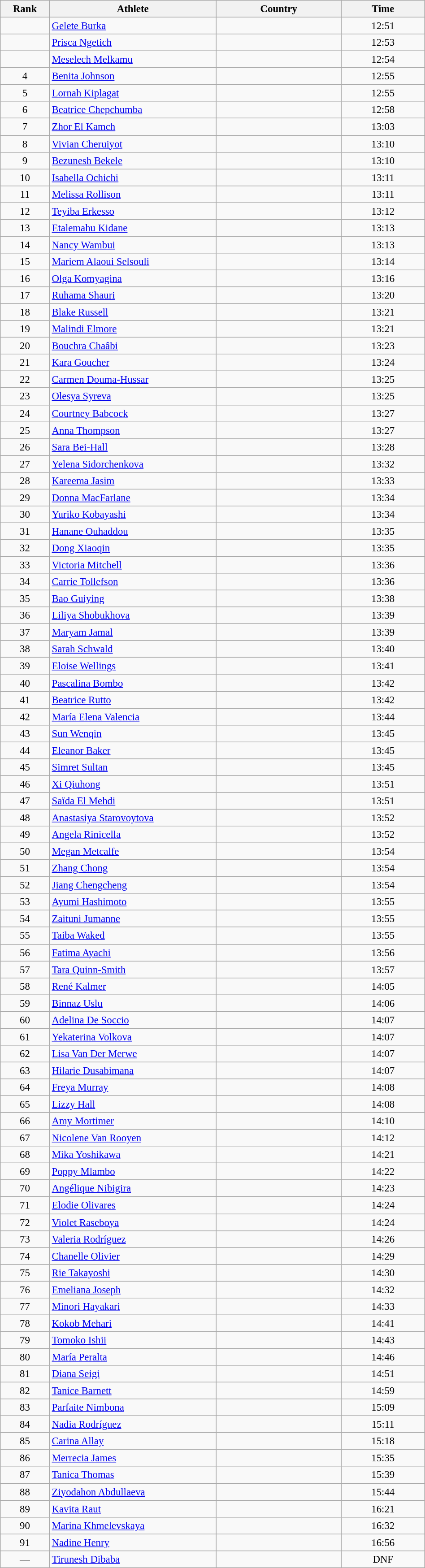<table class="wikitable sortable" style=" text-align:center; font-size:95%;" width="50%">
<tr>
<th width=5%>Rank</th>
<th width=20%>Athlete</th>
<th width=15%>Country</th>
<th width=10%>Time</th>
</tr>
<tr>
<td align=center></td>
<td align=left><a href='#'>Gelete Burka</a></td>
<td align=left></td>
<td>12:51</td>
</tr>
<tr>
<td align=center></td>
<td align=left><a href='#'>Prisca Ngetich</a></td>
<td align=left></td>
<td>12:53</td>
</tr>
<tr>
<td align=center></td>
<td align=left><a href='#'>Meselech Melkamu</a></td>
<td align=left></td>
<td>12:54</td>
</tr>
<tr>
<td align=center>4</td>
<td align=left><a href='#'>Benita Johnson</a></td>
<td align=left></td>
<td>12:55</td>
</tr>
<tr>
<td align=center>5</td>
<td align=left><a href='#'>Lornah Kiplagat</a></td>
<td align=left></td>
<td>12:55</td>
</tr>
<tr>
<td align=center>6</td>
<td align=left><a href='#'>Beatrice Chepchumba</a></td>
<td align=left></td>
<td>12:58</td>
</tr>
<tr>
<td align=center>7</td>
<td align=left><a href='#'>Zhor El Kamch</a></td>
<td align=left></td>
<td>13:03</td>
</tr>
<tr>
<td align=center>8</td>
<td align=left><a href='#'>Vivian Cheruiyot</a></td>
<td align=left></td>
<td>13:10</td>
</tr>
<tr>
<td align=center>9</td>
<td align=left><a href='#'>Bezunesh Bekele</a></td>
<td align=left></td>
<td>13:10</td>
</tr>
<tr>
<td align=center>10</td>
<td align=left><a href='#'>Isabella Ochichi</a></td>
<td align=left></td>
<td>13:11</td>
</tr>
<tr>
<td align=center>11</td>
<td align=left><a href='#'>Melissa Rollison</a></td>
<td align=left></td>
<td>13:11</td>
</tr>
<tr>
<td align=center>12</td>
<td align=left><a href='#'>Teyiba Erkesso</a></td>
<td align=left></td>
<td>13:12</td>
</tr>
<tr>
<td align=center>13</td>
<td align=left><a href='#'>Etalemahu Kidane</a></td>
<td align=left></td>
<td>13:13</td>
</tr>
<tr>
<td align=center>14</td>
<td align=left><a href='#'>Nancy Wambui</a></td>
<td align=left></td>
<td>13:13</td>
</tr>
<tr>
<td align=center>15</td>
<td align=left><a href='#'>Mariem Alaoui Selsouli</a></td>
<td align=left></td>
<td>13:14</td>
</tr>
<tr>
<td align=center>16</td>
<td align=left><a href='#'>Olga Komyagina</a></td>
<td align=left></td>
<td>13:16</td>
</tr>
<tr>
<td align=center>17</td>
<td align=left><a href='#'>Ruhama Shauri</a></td>
<td align=left></td>
<td>13:20</td>
</tr>
<tr>
<td align=center>18</td>
<td align=left><a href='#'>Blake Russell</a></td>
<td align=left></td>
<td>13:21</td>
</tr>
<tr>
<td align=center>19</td>
<td align=left><a href='#'>Malindi Elmore</a></td>
<td align=left></td>
<td>13:21</td>
</tr>
<tr>
<td align=center>20</td>
<td align=left><a href='#'>Bouchra Chaâbi</a></td>
<td align=left></td>
<td>13:23</td>
</tr>
<tr>
<td align=center>21</td>
<td align=left><a href='#'>Kara Goucher</a></td>
<td align=left></td>
<td>13:24</td>
</tr>
<tr>
<td align=center>22</td>
<td align=left><a href='#'>Carmen Douma-Hussar</a></td>
<td align=left></td>
<td>13:25</td>
</tr>
<tr>
<td align=center>23</td>
<td align=left><a href='#'>Olesya Syreva</a></td>
<td align=left></td>
<td>13:25</td>
</tr>
<tr>
<td align=center>24</td>
<td align=left><a href='#'>Courtney Babcock</a></td>
<td align=left></td>
<td>13:27</td>
</tr>
<tr>
<td align=center>25</td>
<td align=left><a href='#'>Anna Thompson</a></td>
<td align=left></td>
<td>13:27</td>
</tr>
<tr>
<td align=center>26</td>
<td align=left><a href='#'>Sara Bei-Hall</a></td>
<td align=left></td>
<td>13:28</td>
</tr>
<tr>
<td align=center>27</td>
<td align=left><a href='#'>Yelena Sidorchenkova</a></td>
<td align=left></td>
<td>13:32</td>
</tr>
<tr>
<td align=center>28</td>
<td align=left><a href='#'>Kareema Jasim</a></td>
<td align=left></td>
<td>13:33</td>
</tr>
<tr>
<td align=center>29</td>
<td align=left><a href='#'>Donna MacFarlane</a></td>
<td align=left></td>
<td>13:34</td>
</tr>
<tr>
<td align=center>30</td>
<td align=left><a href='#'>Yuriko Kobayashi</a></td>
<td align=left></td>
<td>13:34</td>
</tr>
<tr>
<td align=center>31</td>
<td align=left><a href='#'>Hanane Ouhaddou</a></td>
<td align=left></td>
<td>13:35</td>
</tr>
<tr>
<td align=center>32</td>
<td align=left><a href='#'>Dong Xiaoqin</a></td>
<td align=left></td>
<td>13:35</td>
</tr>
<tr>
<td align=center>33</td>
<td align=left><a href='#'>Victoria Mitchell</a></td>
<td align=left></td>
<td>13:36</td>
</tr>
<tr>
<td align=center>34</td>
<td align=left><a href='#'>Carrie Tollefson</a></td>
<td align=left></td>
<td>13:36</td>
</tr>
<tr>
<td align=center>35</td>
<td align=left><a href='#'>Bao Guiying</a></td>
<td align=left></td>
<td>13:38</td>
</tr>
<tr>
<td align=center>36</td>
<td align=left><a href='#'>Liliya Shobukhova</a></td>
<td align=left></td>
<td>13:39</td>
</tr>
<tr>
<td align=center>37</td>
<td align=left><a href='#'>Maryam Jamal</a></td>
<td align=left></td>
<td>13:39</td>
</tr>
<tr>
<td align=center>38</td>
<td align=left><a href='#'>Sarah Schwald</a></td>
<td align=left></td>
<td>13:40</td>
</tr>
<tr>
<td align=center>39</td>
<td align=left><a href='#'>Eloise Wellings</a></td>
<td align=left></td>
<td>13:41</td>
</tr>
<tr>
<td align=center>40</td>
<td align=left><a href='#'>Pascalina Bombo</a></td>
<td align=left></td>
<td>13:42</td>
</tr>
<tr>
<td align=center>41</td>
<td align=left><a href='#'>Beatrice Rutto</a></td>
<td align=left></td>
<td>13:42</td>
</tr>
<tr>
<td align=center>42</td>
<td align=left><a href='#'>María Elena Valencia</a></td>
<td align=left></td>
<td>13:44</td>
</tr>
<tr>
<td align=center>43</td>
<td align=left><a href='#'>Sun Wenqin</a></td>
<td align=left></td>
<td>13:45</td>
</tr>
<tr>
<td align=center>44</td>
<td align=left><a href='#'>Eleanor Baker</a></td>
<td align=left></td>
<td>13:45</td>
</tr>
<tr>
<td align=center>45</td>
<td align=left><a href='#'>Simret Sultan</a></td>
<td align=left></td>
<td>13:45</td>
</tr>
<tr>
<td align=center>46</td>
<td align=left><a href='#'>Xi Qiuhong</a></td>
<td align=left></td>
<td>13:51</td>
</tr>
<tr>
<td align=center>47</td>
<td align=left><a href='#'>Saïda El Mehdi</a></td>
<td align=left></td>
<td>13:51</td>
</tr>
<tr>
<td align=center>48</td>
<td align=left><a href='#'>Anastasiya Starovoytova</a></td>
<td align=left></td>
<td>13:52</td>
</tr>
<tr>
<td align=center>49</td>
<td align=left><a href='#'>Angela Rinicella</a></td>
<td align=left></td>
<td>13:52</td>
</tr>
<tr>
<td align=center>50</td>
<td align=left><a href='#'>Megan Metcalfe</a></td>
<td align=left></td>
<td>13:54</td>
</tr>
<tr>
<td align=center>51</td>
<td align=left><a href='#'>Zhang Chong</a></td>
<td align=left></td>
<td>13:54</td>
</tr>
<tr>
<td align=center>52</td>
<td align=left><a href='#'>Jiang Chengcheng</a></td>
<td align=left></td>
<td>13:54</td>
</tr>
<tr>
<td align=center>53</td>
<td align=left><a href='#'>Ayumi Hashimoto</a></td>
<td align=left></td>
<td>13:55</td>
</tr>
<tr>
<td align=center>54</td>
<td align=left><a href='#'>Zaituni Jumanne</a></td>
<td align=left></td>
<td>13:55</td>
</tr>
<tr>
<td align=center>55</td>
<td align=left><a href='#'>Taiba Waked</a></td>
<td align=left></td>
<td>13:55</td>
</tr>
<tr>
<td align=center>56</td>
<td align=left><a href='#'>Fatima Ayachi</a></td>
<td align=left></td>
<td>13:56</td>
</tr>
<tr>
<td align=center>57</td>
<td align=left><a href='#'>Tara Quinn-Smith</a></td>
<td align=left></td>
<td>13:57</td>
</tr>
<tr>
<td align=center>58</td>
<td align=left><a href='#'>René Kalmer</a></td>
<td align=left></td>
<td>14:05</td>
</tr>
<tr>
<td align=center>59</td>
<td align=left><a href='#'>Binnaz Uslu</a></td>
<td align=left></td>
<td>14:06</td>
</tr>
<tr>
<td align=center>60</td>
<td align=left><a href='#'>Adelina De Soccio</a></td>
<td align=left></td>
<td>14:07</td>
</tr>
<tr>
<td align=center>61</td>
<td align=left><a href='#'>Yekaterina Volkova</a></td>
<td align=left></td>
<td>14:07</td>
</tr>
<tr>
<td align=center>62</td>
<td align=left><a href='#'>Lisa Van Der Merwe</a></td>
<td align=left></td>
<td>14:07</td>
</tr>
<tr>
<td align=center>63</td>
<td align=left><a href='#'>Hilarie Dusabimana</a></td>
<td align=left></td>
<td>14:07</td>
</tr>
<tr>
<td align=center>64</td>
<td align=left><a href='#'>Freya Murray</a></td>
<td align=left></td>
<td>14:08</td>
</tr>
<tr>
<td align=center>65</td>
<td align=left><a href='#'>Lizzy Hall</a></td>
<td align=left></td>
<td>14:08</td>
</tr>
<tr>
<td align=center>66</td>
<td align=left><a href='#'>Amy Mortimer</a></td>
<td align=left></td>
<td>14:10</td>
</tr>
<tr>
<td align=center>67</td>
<td align=left><a href='#'>Nicolene Van Rooyen</a></td>
<td align=left></td>
<td>14:12</td>
</tr>
<tr>
<td align=center>68</td>
<td align=left><a href='#'>Mika Yoshikawa</a></td>
<td align=left></td>
<td>14:21</td>
</tr>
<tr>
<td align=center>69</td>
<td align=left><a href='#'>Poppy Mlambo</a></td>
<td align=left></td>
<td>14:22</td>
</tr>
<tr>
<td align=center>70</td>
<td align=left><a href='#'>Angélique Nibigira</a></td>
<td align=left></td>
<td>14:23</td>
</tr>
<tr>
<td align=center>71</td>
<td align=left><a href='#'>Elodie Olivares</a></td>
<td align=left></td>
<td>14:24</td>
</tr>
<tr>
<td align=center>72</td>
<td align=left><a href='#'>Violet Raseboya</a></td>
<td align=left></td>
<td>14:24</td>
</tr>
<tr>
<td align=center>73</td>
<td align=left><a href='#'>Valeria Rodríguez</a></td>
<td align=left></td>
<td>14:26</td>
</tr>
<tr>
<td align=center>74</td>
<td align=left><a href='#'>Chanelle Olivier</a></td>
<td align=left></td>
<td>14:29</td>
</tr>
<tr>
<td align=center>75</td>
<td align=left><a href='#'>Rie Takayoshi</a></td>
<td align=left></td>
<td>14:30</td>
</tr>
<tr>
<td align=center>76</td>
<td align=left><a href='#'>Emeliana Joseph</a></td>
<td align=left></td>
<td>14:32</td>
</tr>
<tr>
<td align=center>77</td>
<td align=left><a href='#'>Minori Hayakari</a></td>
<td align=left></td>
<td>14:33</td>
</tr>
<tr>
<td align=center>78</td>
<td align=left><a href='#'>Kokob Mehari</a></td>
<td align=left></td>
<td>14:41</td>
</tr>
<tr>
<td align=center>79</td>
<td align=left><a href='#'>Tomoko Ishii</a></td>
<td align=left></td>
<td>14:43</td>
</tr>
<tr>
<td align=center>80</td>
<td align=left><a href='#'>María Peralta</a></td>
<td align=left></td>
<td>14:46</td>
</tr>
<tr>
<td align=center>81</td>
<td align=left><a href='#'>Diana Seigi</a></td>
<td align=left></td>
<td>14:51</td>
</tr>
<tr>
<td align=center>82</td>
<td align=left><a href='#'>Tanice Barnett</a></td>
<td align=left></td>
<td>14:59</td>
</tr>
<tr>
<td align=center>83</td>
<td align=left><a href='#'>Parfaite Nimbona</a></td>
<td align=left></td>
<td>15:09</td>
</tr>
<tr>
<td align=center>84</td>
<td align=left><a href='#'>Nadia Rodríguez</a></td>
<td align=left></td>
<td>15:11</td>
</tr>
<tr>
<td align=center>85</td>
<td align=left><a href='#'>Carina Allay</a></td>
<td align=left></td>
<td>15:18</td>
</tr>
<tr>
<td align=center>86</td>
<td align=left><a href='#'>Merrecia James</a></td>
<td align=left></td>
<td>15:35</td>
</tr>
<tr>
<td align=center>87</td>
<td align=left><a href='#'>Tanica Thomas</a></td>
<td align=left></td>
<td>15:39</td>
</tr>
<tr>
<td align=center>88</td>
<td align=left><a href='#'>Ziyodahon Abdullaeva</a></td>
<td align=left></td>
<td>15:44</td>
</tr>
<tr>
<td align=center>89</td>
<td align=left><a href='#'>Kavita Raut</a></td>
<td align=left></td>
<td>16:21</td>
</tr>
<tr>
<td align=center>90</td>
<td align=left><a href='#'>Marina Khmelevskaya</a></td>
<td align=left></td>
<td>16:32</td>
</tr>
<tr>
<td align=center>91</td>
<td align=left><a href='#'>Nadine Henry</a></td>
<td align=left></td>
<td>16:56</td>
</tr>
<tr>
<td align=center>—</td>
<td align=left><a href='#'>Tirunesh Dibaba</a></td>
<td align=left></td>
<td>DNF</td>
</tr>
</table>
